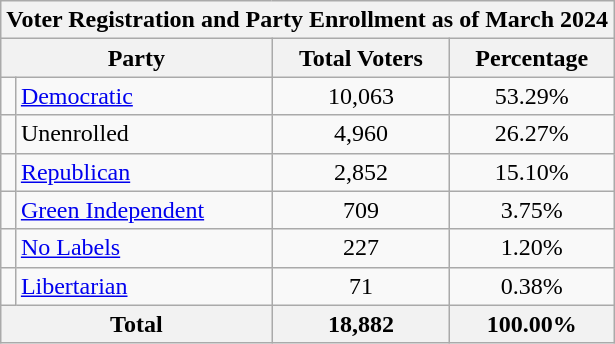<table class=wikitable>
<tr>
<th colspan = 6>Voter Registration and Party Enrollment as of March 2024</th>
</tr>
<tr>
<th colspan = 2>Party</th>
<th>Total Voters</th>
<th>Percentage</th>
</tr>
<tr>
<td></td>
<td><a href='#'>Democratic</a></td>
<td align = center>10,063</td>
<td align = center>53.29%</td>
</tr>
<tr>
<td></td>
<td>Unenrolled</td>
<td align = center>4,960</td>
<td align = center>26.27%</td>
</tr>
<tr>
<td></td>
<td><a href='#'>Republican</a></td>
<td align = center>2,852</td>
<td align = center>15.10%</td>
</tr>
<tr>
<td></td>
<td><a href='#'>Green Independent</a></td>
<td align = center>709</td>
<td align = center>3.75%</td>
</tr>
<tr>
<td></td>
<td><a href='#'>No Labels</a></td>
<td align = center>227</td>
<td align = center>1.20%</td>
</tr>
<tr>
<td></td>
<td><a href='#'>Libertarian</a></td>
<td align = center>71</td>
<td align = center>0.38%</td>
</tr>
<tr>
<th colspan = 2>Total</th>
<th align = center>18,882</th>
<th align = center>100.00%</th>
</tr>
</table>
